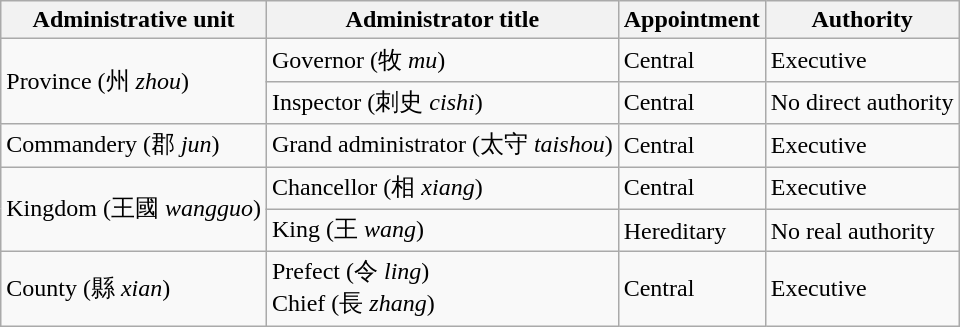<table class="wikitable">
<tr>
<th>Administrative unit</th>
<th>Administrator title</th>
<th>Appointment</th>
<th>Authority</th>
</tr>
<tr>
<td rowspan="2">Province (州 <em>zhou</em>)</td>
<td>Governor (牧 <em>mu</em>)</td>
<td>Central</td>
<td>Executive</td>
</tr>
<tr>
<td>Inspector (刺史 <em>cishi</em>)</td>
<td>Central</td>
<td>No direct authority</td>
</tr>
<tr>
<td>Commandery (郡 <em>jun</em>)</td>
<td>Grand administrator (太守 <em>taishou</em>)</td>
<td>Central</td>
<td>Executive</td>
</tr>
<tr>
<td rowspan="2">Kingdom (王國 <em>wangguo</em>)</td>
<td>Chancellor (相 <em>xiang</em>)</td>
<td>Central</td>
<td>Executive</td>
</tr>
<tr>
<td>King (王 <em>wang</em>)</td>
<td>Hereditary</td>
<td>No real authority</td>
</tr>
<tr>
<td>County (縣 <em>xian</em>)</td>
<td>Prefect (令 <em>ling</em>)<br>Chief (長 <em>zhang</em>)</td>
<td>Central</td>
<td>Executive</td>
</tr>
</table>
